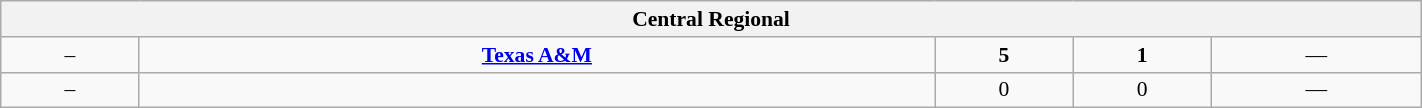<table class="wikitable" style="font-size:90%; width: 75%; text-align: center">
<tr>
<th colspan=5>Central Regional</th>
</tr>
<tr>
<td>–</td>
<td><strong><a href='#'>Texas A&M</a></strong></td>
<td><strong>5</strong></td>
<td><strong>1</strong></td>
<td>—</td>
</tr>
<tr>
<td>–</td>
<td></td>
<td>0</td>
<td>0</td>
<td>—</td>
</tr>
</table>
